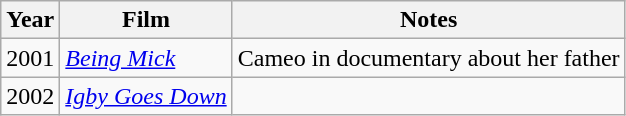<table class="wikitable">
<tr>
<th>Year</th>
<th>Film</th>
<th>Notes</th>
</tr>
<tr>
<td>2001</td>
<td><em><a href='#'>Being Mick</a></em></td>
<td>Cameo in documentary about her father</td>
</tr>
<tr>
<td>2002</td>
<td><em><a href='#'>Igby Goes Down</a></em></td>
<td></td>
</tr>
</table>
